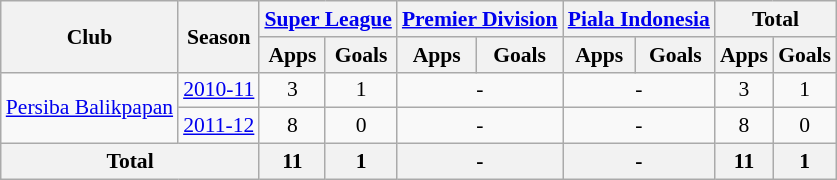<table class="wikitable" style="font-size:90%; text-align:center;">
<tr>
<th rowspan="2">Club</th>
<th rowspan="2">Season</th>
<th colspan="2"><a href='#'>Super League</a></th>
<th colspan="2"><a href='#'>Premier Division</a></th>
<th colspan="2"><a href='#'>Piala Indonesia</a></th>
<th colspan="2">Total</th>
</tr>
<tr>
<th>Apps</th>
<th>Goals</th>
<th>Apps</th>
<th>Goals</th>
<th>Apps</th>
<th>Goals</th>
<th>Apps</th>
<th>Goals</th>
</tr>
<tr>
<td rowspan="2"><a href='#'>Persiba Balikpapan</a></td>
<td><a href='#'>2010-11</a></td>
<td>3</td>
<td>1</td>
<td colspan="2">-</td>
<td colspan="2">-</td>
<td>3</td>
<td>1</td>
</tr>
<tr>
<td><a href='#'>2011-12</a></td>
<td>8</td>
<td>0</td>
<td colspan="2">-</td>
<td colspan="2">-</td>
<td>8</td>
<td>0</td>
</tr>
<tr>
<th colspan="2">Total</th>
<th>11</th>
<th>1</th>
<th colspan="2">-</th>
<th colspan="2">-</th>
<th>11</th>
<th>1</th>
</tr>
</table>
